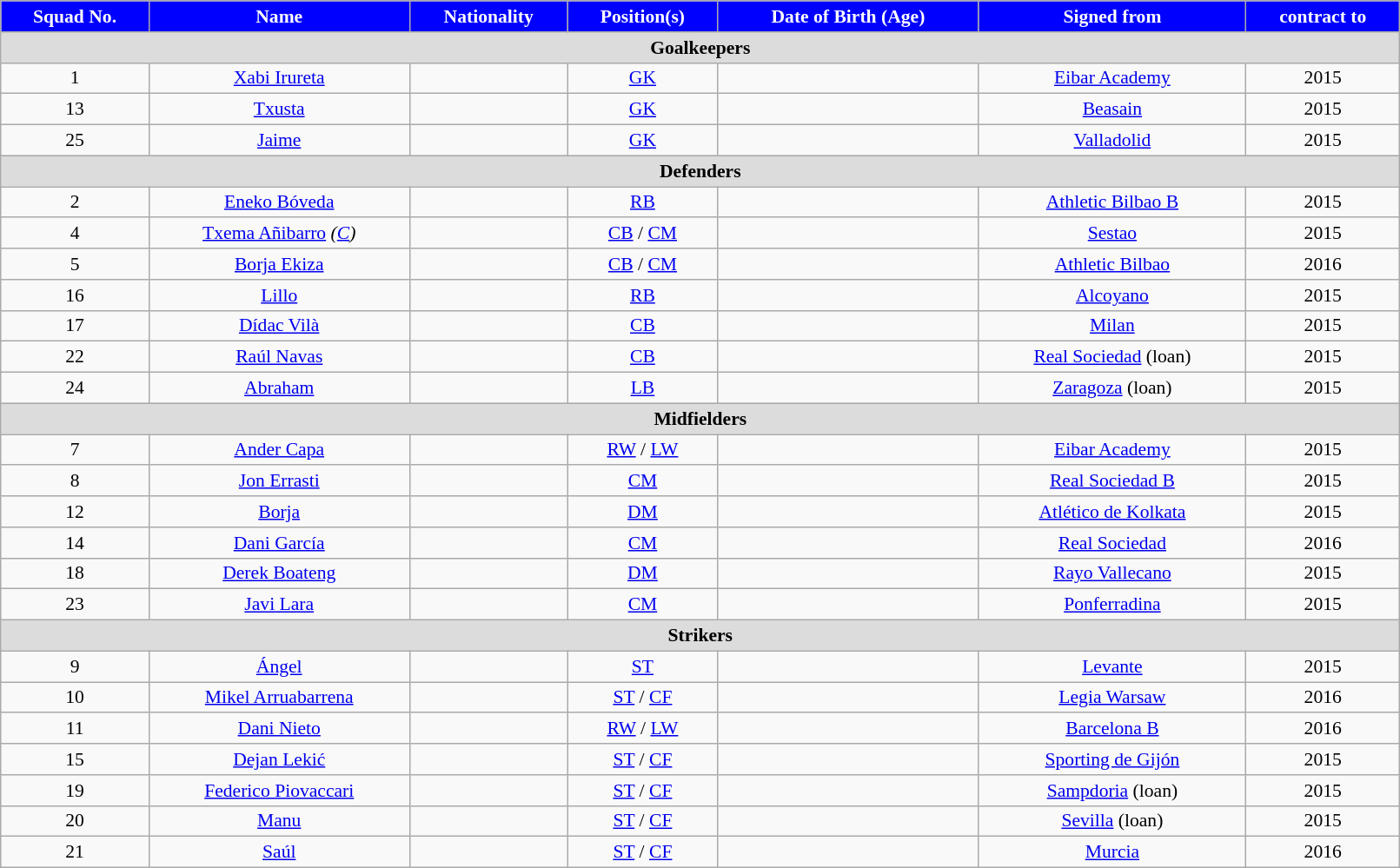<table class="wikitable" style="text-align:center; font-size:90%; width:85%;">
<tr>
<th style="background:#00f; color:white; text-align:center;">Squad No.</th>
<th style="background:#00f; color:white; text-align:center;">Name</th>
<th style="background:#00f; color:white; text-align:center;">Nationality</th>
<th style="background:#00f; color:white; text-align:center;">Position(s)</th>
<th style="background:#00f; color:white; text-align:center;">Date of Birth (Age)</th>
<th style="background:#00f; color:white; text-align:center;">Signed from</th>
<th style="background:#00f; color:white; text-align:center;">contract to</th>
</tr>
<tr>
<th colspan="9" style="background:#dcdcdc; text-align:center;">Goalkeepers</th>
</tr>
<tr>
<td>1</td>
<td><a href='#'>Xabi Irureta</a></td>
<td></td>
<td><a href='#'>GK</a></td>
<td></td>
<td><a href='#'>Eibar Academy</a></td>
<td>2015</td>
</tr>
<tr>
<td>13</td>
<td><a href='#'>Txusta</a></td>
<td></td>
<td><a href='#'>GK</a></td>
<td></td>
<td> <a href='#'>Beasain</a></td>
<td>2015</td>
</tr>
<tr>
<td>25</td>
<td><a href='#'>Jaime</a></td>
<td></td>
<td><a href='#'>GK</a></td>
<td></td>
<td> <a href='#'>Valladolid</a></td>
<td>2015</td>
</tr>
<tr>
<th colspan="9" style="background:#dcdcdc; text-align:center;"><strong>Defenders</strong></th>
</tr>
<tr>
<td>2</td>
<td><a href='#'>Eneko Bóveda</a></td>
<td></td>
<td><a href='#'>RB</a></td>
<td></td>
<td> <a href='#'>Athletic Bilbao B</a></td>
<td>2015</td>
</tr>
<tr>
<td>4</td>
<td><a href='#'>Txema Añibarro</a> <em>(<a href='#'>C</a>)</em></td>
<td></td>
<td><a href='#'>CB</a> / <a href='#'>CM</a></td>
<td></td>
<td> <a href='#'>Sestao</a></td>
<td>2015</td>
</tr>
<tr>
<td>5</td>
<td><a href='#'>Borja Ekiza</a></td>
<td></td>
<td><a href='#'>CB</a> / <a href='#'>CM</a></td>
<td></td>
<td> <a href='#'>Athletic Bilbao</a></td>
<td>2016</td>
</tr>
<tr>
<td>16</td>
<td><a href='#'>Lillo</a></td>
<td></td>
<td><a href='#'>RB</a></td>
<td></td>
<td> <a href='#'>Alcoyano</a></td>
<td>2015</td>
</tr>
<tr>
<td>17</td>
<td><a href='#'>Dídac Vilà</a></td>
<td></td>
<td><a href='#'>CB</a></td>
<td></td>
<td> <a href='#'>Milan</a></td>
<td>2015</td>
</tr>
<tr>
<td>22</td>
<td><a href='#'>Raúl Navas</a></td>
<td></td>
<td><a href='#'>CB</a></td>
<td></td>
<td> <a href='#'>Real Sociedad</a> (loan)</td>
<td>2015</td>
</tr>
<tr>
<td>24</td>
<td><a href='#'>Abraham</a></td>
<td></td>
<td><a href='#'>LB</a></td>
<td></td>
<td> <a href='#'>Zaragoza</a> (loan)</td>
<td>2015</td>
</tr>
<tr>
<th colspan="9" style="background:#dcdcdc; text-align:center;"><strong>Midfielders</strong></th>
</tr>
<tr>
<td>7</td>
<td><a href='#'>Ander Capa</a></td>
<td></td>
<td><a href='#'>RW</a> / <a href='#'>LW</a></td>
<td></td>
<td><a href='#'>Eibar Academy</a></td>
<td>2015</td>
</tr>
<tr>
<td>8</td>
<td><a href='#'>Jon Errasti</a></td>
<td></td>
<td><a href='#'>CM</a></td>
<td></td>
<td> <a href='#'>Real Sociedad B</a></td>
<td>2015</td>
</tr>
<tr>
<td>12</td>
<td><a href='#'>Borja</a></td>
<td></td>
<td><a href='#'>DM</a></td>
<td></td>
<td> <a href='#'>Atlético de Kolkata</a></td>
<td>2015</td>
</tr>
<tr>
<td>14</td>
<td><a href='#'>Dani García</a></td>
<td></td>
<td><a href='#'>CM</a></td>
<td></td>
<td> <a href='#'>Real Sociedad</a></td>
<td>2016</td>
</tr>
<tr>
<td>18</td>
<td><a href='#'>Derek Boateng</a></td>
<td></td>
<td><a href='#'>DM</a></td>
<td></td>
<td> <a href='#'>Rayo Vallecano</a></td>
<td>2015</td>
</tr>
<tr>
<td>23</td>
<td><a href='#'>Javi Lara</a></td>
<td></td>
<td><a href='#'>CM</a></td>
<td></td>
<td> <a href='#'>Ponferradina</a></td>
<td>2015</td>
</tr>
<tr>
<th colspan="9" style="background:#dcdcdc; text-align:center;"><strong>Strikers</strong></th>
</tr>
<tr>
<td>9</td>
<td><a href='#'>Ángel</a></td>
<td></td>
<td><a href='#'>ST</a></td>
<td></td>
<td> <a href='#'>Levante</a></td>
<td>2015</td>
</tr>
<tr>
<td>10</td>
<td><a href='#'>Mikel Arruabarrena</a></td>
<td></td>
<td><a href='#'>ST</a> / <a href='#'>CF</a></td>
<td></td>
<td> <a href='#'>Legia Warsaw</a></td>
<td>2016</td>
</tr>
<tr>
<td>11</td>
<td><a href='#'>Dani Nieto</a></td>
<td></td>
<td><a href='#'>RW</a> / <a href='#'>LW</a></td>
<td></td>
<td> <a href='#'>Barcelona B</a></td>
<td>2016</td>
</tr>
<tr>
<td>15</td>
<td><a href='#'>Dejan Lekić</a></td>
<td></td>
<td><a href='#'>ST</a> / <a href='#'>CF</a></td>
<td></td>
<td> <a href='#'>Sporting de Gijón</a></td>
<td>2015</td>
</tr>
<tr>
<td>19</td>
<td><a href='#'>Federico Piovaccari</a></td>
<td></td>
<td><a href='#'>ST</a> / <a href='#'>CF</a></td>
<td></td>
<td> <a href='#'>Sampdoria</a> (loan)</td>
<td>2015</td>
</tr>
<tr>
<td>20</td>
<td><a href='#'>Manu</a></td>
<td></td>
<td><a href='#'>ST</a> / <a href='#'>CF</a></td>
<td></td>
<td> <a href='#'>Sevilla</a> (loan)</td>
<td>2015</td>
</tr>
<tr>
<td>21</td>
<td><a href='#'>Saúl</a></td>
<td></td>
<td><a href='#'>ST</a> / <a href='#'>CF</a></td>
<td></td>
<td> <a href='#'>Murcia</a></td>
<td>2016</td>
</tr>
</table>
